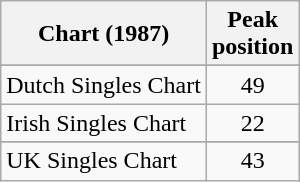<table class="wikitable sortable">
<tr>
<th>Chart (1987)</th>
<th>Peak<br>position</th>
</tr>
<tr>
</tr>
<tr>
<td align="left">Dutch Singles Chart</td>
<td style="text-align:center;">49</td>
</tr>
<tr>
<td align="left">Irish Singles Chart</td>
<td style="text-align:center;">22</td>
</tr>
<tr>
</tr>
<tr>
<td align="left">UK Singles Chart</td>
<td style="text-align:center;">43</td>
</tr>
</table>
